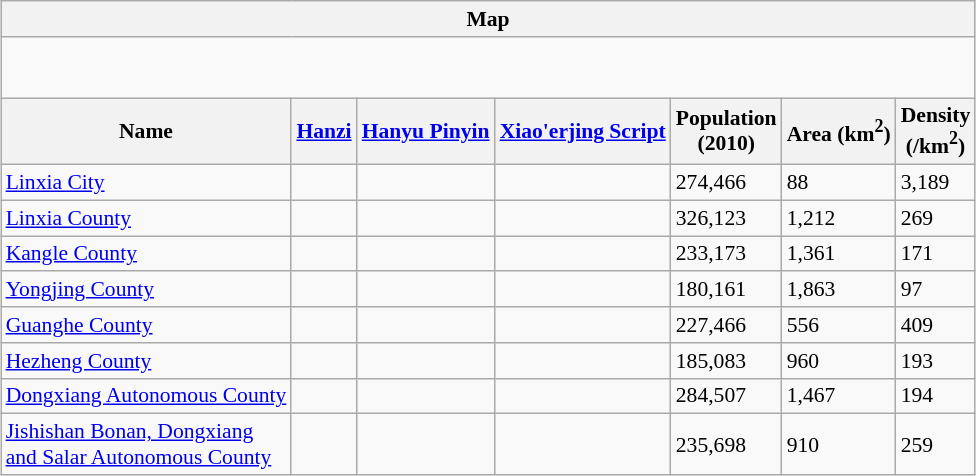<table class="wikitable" style="font-size:90%; margin:auto;">
<tr>
<th colspan="7">Map</th>
</tr>
<tr>
<td colspan="7"><div><br> 











</div><br></td>
</tr>
<tr>
<th>Name</th>
<th><a href='#'>Hanzi</a></th>
<th><a href='#'>Hanyu Pinyin</a></th>
<th><a href='#'>Xiao'erjing Script</a></th>
<th>Population<br>(2010)</th>
<th>Area (km<sup>2</sup>)</th>
<th>Density<br>(/km<sup>2</sup>)</th>
</tr>
<tr --------->
<td><a href='#'>Linxia City</a></td>
<td></td>
<td></td>
<td></td>
<td>274,466</td>
<td>88</td>
<td>3,189</td>
</tr>
<tr --------->
<td><a href='#'>Linxia County</a></td>
<td></td>
<td></td>
<td>‌</td>
<td>326,123</td>
<td>1,212</td>
<td>269</td>
</tr>
<tr --------->
<td><a href='#'>Kangle County</a></td>
<td></td>
<td></td>
<td></td>
<td>233,173</td>
<td>1,361</td>
<td>171</td>
</tr>
<tr --------->
<td><a href='#'>Yongjing County</a></td>
<td></td>
<td></td>
<td></td>
<td>180,161</td>
<td>1,863</td>
<td>97</td>
</tr>
<tr --------->
<td><a href='#'>Guanghe County</a></td>
<td></td>
<td></td>
<td></td>
<td>227,466</td>
<td>556</td>
<td>409</td>
</tr>
<tr --------->
<td><a href='#'>Hezheng County</a></td>
<td></td>
<td></td>
<td></td>
<td>185,083</td>
<td>960</td>
<td>193</td>
</tr>
<tr --------->
<td><a href='#'>Dongxiang Autonomous County</a></td>
<td></td>
<td></td>
<td></td>
<td>284,507</td>
<td>1,467</td>
<td>194</td>
</tr>
<tr --------->
<td><a href='#'>Jishishan Bonan, Dongxiang<br>and Salar Autonomous County</a></td>
<td></td>
<td></td>
<td></td>
<td>235,698</td>
<td>910</td>
<td>259</td>
</tr>
</table>
